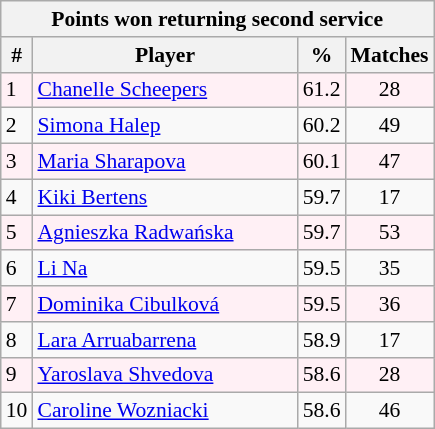<table class="wikitable " style=font-size:90%>
<tr>
<th colspan=4>Points won returning second service</th>
</tr>
<tr>
<th>#</th>
<th width=170>Player</th>
<th width=20>%</th>
<th>Matches</th>
</tr>
<tr style="background:#FFF0F5;">
<td>1</td>
<td> <a href='#'>Chanelle Scheepers</a></td>
<td>61.2</td>
<td align=center>28</td>
</tr>
<tr>
<td>2</td>
<td> <a href='#'>Simona Halep</a></td>
<td>60.2</td>
<td align=center>49</td>
</tr>
<tr style="background:#FFF0F5;">
<td>3</td>
<td> <a href='#'>Maria Sharapova</a></td>
<td>60.1</td>
<td align=center>47</td>
</tr>
<tr>
<td>4</td>
<td> <a href='#'>Kiki Bertens</a></td>
<td>59.7</td>
<td align=center>17</td>
</tr>
<tr style="background:#FFF0F5;">
<td>5</td>
<td> <a href='#'>Agnieszka Radwańska</a></td>
<td>59.7</td>
<td align=center>53</td>
</tr>
<tr>
<td>6</td>
<td> <a href='#'>Li Na</a></td>
<td>59.5</td>
<td align=center>35</td>
</tr>
<tr style="background:#FFF0F5;">
<td>7</td>
<td> <a href='#'>Dominika Cibulková</a></td>
<td>59.5</td>
<td align=center>36</td>
</tr>
<tr>
<td>8</td>
<td> <a href='#'>Lara Arruabarrena</a></td>
<td>58.9</td>
<td align=center>17</td>
</tr>
<tr style="background:#FFF0F5;">
<td>9</td>
<td> <a href='#'>Yaroslava Shvedova</a></td>
<td>58.6</td>
<td align=center>28</td>
</tr>
<tr>
<td>10</td>
<td> <a href='#'>Caroline Wozniacki</a></td>
<td>58.6</td>
<td align=center>46</td>
</tr>
</table>
